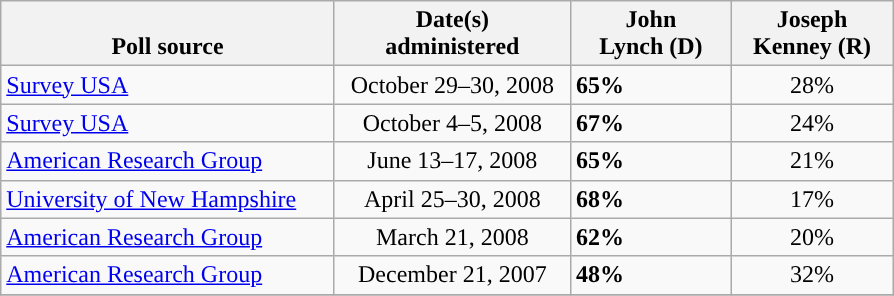<table class="wikitable">
<tr valign=bottom>
<th style="width:215px;">Poll source</th>
<th style="width:150px;">Date(s)<br>administered</th>
<th style="width:100px;">John<br>Lynch (D)</th>
<th style="width:100px;">Joseph<br>Kenney (R)</th>
</tr>
<tr>
<td><a href='#'>Survey USA</a></td>
<td align=center>October 29–30, 2008</td>
<td><strong>65%</strong></td>
<td align=center>28%</td>
</tr>
<tr>
<td><a href='#'>Survey USA</a></td>
<td align=center>October 4–5, 2008</td>
<td><strong>67%</strong></td>
<td align=center>24%</td>
</tr>
<tr>
<td><a href='#'>American Research Group</a></td>
<td align=center>June 13–17, 2008</td>
<td><strong>65%</strong></td>
<td align=center>21%</td>
</tr>
<tr>
<td><a href='#'>University of New Hampshire</a></td>
<td align=center>April 25–30, 2008</td>
<td><strong>68%</strong></td>
<td align=center>17%</td>
</tr>
<tr>
<td><a href='#'>American Research Group</a></td>
<td align=center>March 21, 2008</td>
<td><strong>62%</strong></td>
<td align=center>20%</td>
</tr>
<tr>
<td><a href='#'>American Research Group</a></td>
<td align=center>December 21, 2007</td>
<td><strong>48%</strong></td>
<td align=center>32%</td>
</tr>
<tr>
</tr>
</table>
